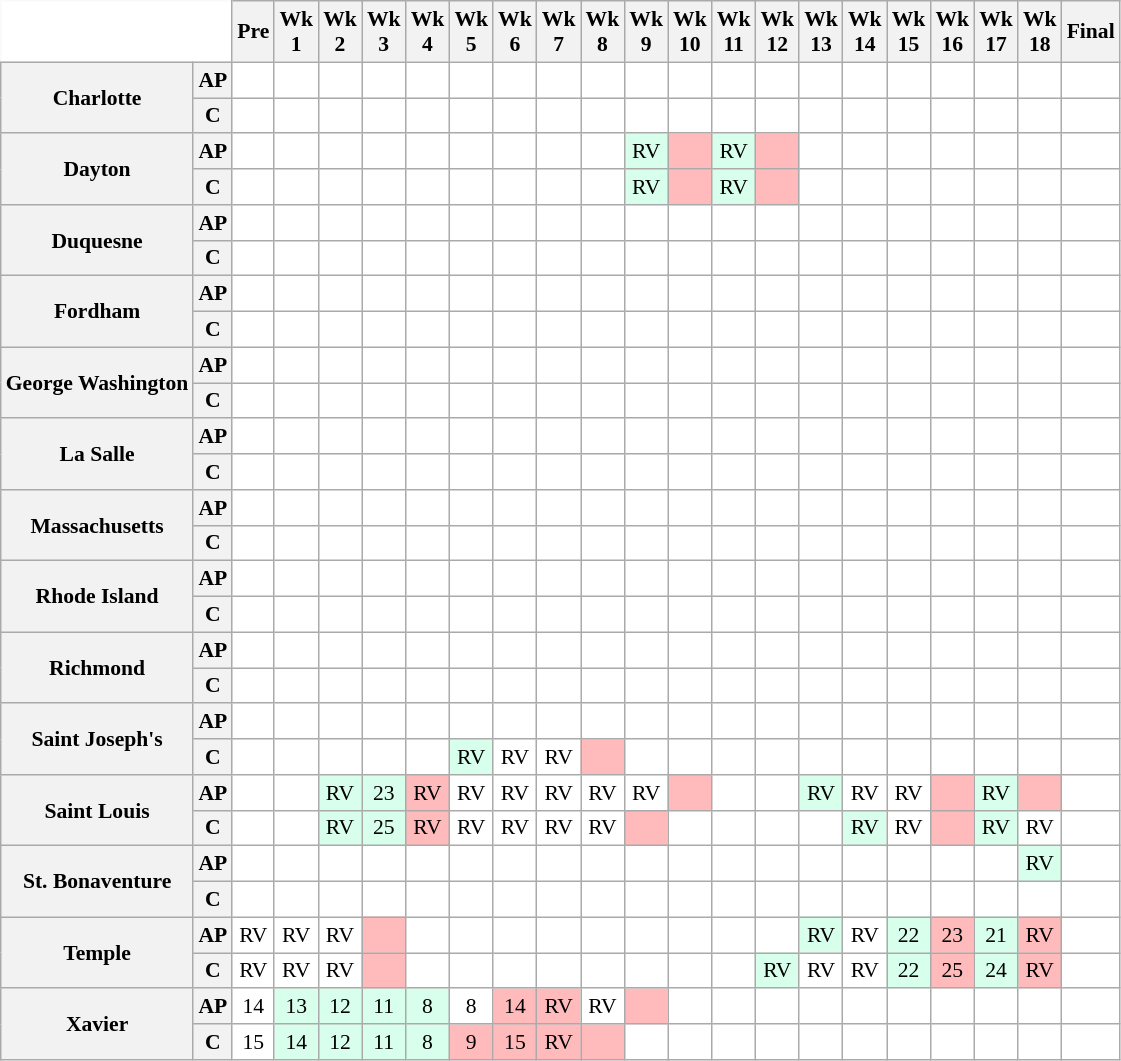<table class="wikitable" style="white-space:nowrap;font-size:90%;">
<tr>
<th colspan=2 style="background:white; border-top-style:hidden; border-left-style:hidden;"> </th>
<th>Pre</th>
<th>Wk<br>1</th>
<th>Wk<br>2</th>
<th>Wk<br>3</th>
<th>Wk<br>4</th>
<th>Wk<br>5</th>
<th>Wk<br>6</th>
<th>Wk<br>7</th>
<th>Wk<br>8</th>
<th>Wk<br>9</th>
<th>Wk<br>10</th>
<th>Wk<br>11</th>
<th>Wk<br>12</th>
<th>Wk<br>13</th>
<th>Wk<br>14</th>
<th>Wk<br>15</th>
<th>Wk<br>16</th>
<th>Wk<br>17</th>
<th>Wk<br>18</th>
<th>Final</th>
</tr>
<tr style="text-align:center;">
<th rowspan=2>Charlotte</th>
<th>AP</th>
<td style="background:#FFF;"></td>
<td style="background:#FFF;"></td>
<td style="background:#FFF;"></td>
<td style="background:#FFF;"></td>
<td style="background:#FFF;"></td>
<td style="background:#FFF;"></td>
<td style="background:#FFF;"></td>
<td style="background:#FFF;"></td>
<td style="background:#FFF;"></td>
<td style="background:#FFF;"></td>
<td style="background:#FFF;"></td>
<td style="background:#FFF;"></td>
<td style="background:#FFF;"></td>
<td style="background:#FFF;"></td>
<td style="background:#FFF;"></td>
<td style="background:#FFF;"></td>
<td style="background:#FFF;"></td>
<td style="background:#FFF;"></td>
<td style="background:#FFF;"></td>
<td style="background:#FFF;"></td>
</tr>
<tr style="text-align:center;">
<th>C</th>
<td style="background:#FFF;"></td>
<td style="background:#FFF;"></td>
<td style="background:#FFF;"></td>
<td style="background:#FFF;"></td>
<td style="background:#FFF;"></td>
<td style="background:#FFF;"></td>
<td style="background:#FFF;"></td>
<td style="background:#FFF;"></td>
<td style="background:#FFF;"></td>
<td style="background:#FFF;"></td>
<td style="background:#FFF;"></td>
<td style="background:#FFF;"></td>
<td style="background:#FFF;"></td>
<td style="background:#FFF;"></td>
<td style="background:#FFF;"></td>
<td style="background:#FFF;"></td>
<td style="background:#FFF;"></td>
<td style="background:#FFF;"></td>
<td style="background:#FFF;"></td>
<td style="background:#FFF;"></td>
</tr>
<tr style="text-align:center;">
<th rowspan=2>Dayton</th>
<th>AP</th>
<td style="background:#FFF;"></td>
<td style="background:#FFF;"></td>
<td style="background:#FFF;"></td>
<td style="background:#FFF;"></td>
<td style="background:#FFF;"></td>
<td style="background:#FFF;"></td>
<td style="background:#FFF;"></td>
<td style="background:#FFF;"></td>
<td style="background:#FFF;"></td>
<td style="background:#D8FFEB;">RV</td>
<td style="background:#FFBBBB;"></td>
<td style="background:#D8FFEB;">RV</td>
<td style="background:#FFBBBB;"></td>
<td style="background:#FFF;"></td>
<td style="background:#FFF;"></td>
<td style="background:#FFF;"></td>
<td style="background:#FFF;"></td>
<td style="background:#FFF;"></td>
<td style="background:#FFF;"></td>
<td style="background:#FFF;"></td>
</tr>
<tr style="text-align:center;">
<th>C</th>
<td style="background:#FFF;"></td>
<td style="background:#FFF;"></td>
<td style="background:#FFF;"></td>
<td style="background:#FFF;"></td>
<td style="background:#FFF;"></td>
<td style="background:#FFF;"></td>
<td style="background:#FFF;"></td>
<td style="background:#FFF;"></td>
<td style="background:#FFF;"></td>
<td style="background:#D8FFEB;">RV</td>
<td style="background:#FFBBBB;"></td>
<td style="background:#D8FFEB;">RV</td>
<td style="background:#FFBBBB;"></td>
<td style="background:#FFF;"></td>
<td style="background:#FFF;"></td>
<td style="background:#FFF;"></td>
<td style="background:#FFF;"></td>
<td style="background:#FFF;"></td>
<td style="background:#FFF;"></td>
<td style="background:#FFF;"></td>
</tr>
<tr style="text-align:center;">
<th rowspan=2>Duquesne</th>
<th>AP</th>
<td style="background:#FFF;"></td>
<td style="background:#FFF;"></td>
<td style="background:#FFF;"></td>
<td style="background:#FFF;"></td>
<td style="background:#FFF;"></td>
<td style="background:#FFF;"></td>
<td style="background:#FFF;"></td>
<td style="background:#FFF;"></td>
<td style="background:#FFF;"></td>
<td style="background:#FFF;"></td>
<td style="background:#FFF;"></td>
<td style="background:#FFF;"></td>
<td style="background:#FFF;"></td>
<td style="background:#FFF;"></td>
<td style="background:#FFF;"></td>
<td style="background:#FFF;"></td>
<td style="background:#FFF;"></td>
<td style="background:#FFF;"></td>
<td style="background:#FFF;"></td>
<td style="background:#FFF;"></td>
</tr>
<tr style="text-align:center;">
<th>C</th>
<td style="background:#FFF;"></td>
<td style="background:#FFF;"></td>
<td style="background:#FFF;"></td>
<td style="background:#FFF;"></td>
<td style="background:#FFF;"></td>
<td style="background:#FFF;"></td>
<td style="background:#FFF;"></td>
<td style="background:#FFF;"></td>
<td style="background:#FFF;"></td>
<td style="background:#FFF;"></td>
<td style="background:#FFF;"></td>
<td style="background:#FFF;"></td>
<td style="background:#FFF;"></td>
<td style="background:#FFF;"></td>
<td style="background:#FFF;"></td>
<td style="background:#FFF;"></td>
<td style="background:#FFF;"></td>
<td style="background:#FFF;"></td>
<td style="background:#FFF;"></td>
<td style="background:#FFF;"></td>
</tr>
<tr style="text-align:center;">
<th rowspan=2>Fordham</th>
<th>AP</th>
<td style="background:#FFF;"></td>
<td style="background:#FFF;"></td>
<td style="background:#FFF;"></td>
<td style="background:#FFF;"></td>
<td style="background:#FFF;"></td>
<td style="background:#FFF;"></td>
<td style="background:#FFF;"></td>
<td style="background:#FFF;"></td>
<td style="background:#FFF;"></td>
<td style="background:#FFF;"></td>
<td style="background:#FFF;"></td>
<td style="background:#FFF;"></td>
<td style="background:#FFF;"></td>
<td style="background:#FFF;"></td>
<td style="background:#FFF;"></td>
<td style="background:#FFF;"></td>
<td style="background:#FFF;"></td>
<td style="background:#FFF;"></td>
<td style="background:#FFF;"></td>
<td style="background:#FFF;"></td>
</tr>
<tr style="text-align:center;">
<th>C</th>
<td style="background:#FFF;"></td>
<td style="background:#FFF;"></td>
<td style="background:#FFF;"></td>
<td style="background:#FFF;"></td>
<td style="background:#FFF;"></td>
<td style="background:#FFF;"></td>
<td style="background:#FFF;"></td>
<td style="background:#FFF;"></td>
<td style="background:#FFF;"></td>
<td style="background:#FFF;"></td>
<td style="background:#FFF;"></td>
<td style="background:#FFF;"></td>
<td style="background:#FFF;"></td>
<td style="background:#FFF;"></td>
<td style="background:#FFF;"></td>
<td style="background:#FFF;"></td>
<td style="background:#FFF;"></td>
<td style="background:#FFF;"></td>
<td style="background:#FFF;"></td>
<td style="background:#FFF;"></td>
</tr>
<tr style="text-align:center;">
<th rowspan=2>George Washington</th>
<th>AP</th>
<td style="background:#FFF;"></td>
<td style="background:#FFF;"></td>
<td style="background:#FFF;"></td>
<td style="background:#FFF;"></td>
<td style="background:#FFF;"></td>
<td style="background:#FFF;"></td>
<td style="background:#FFF;"></td>
<td style="background:#FFF;"></td>
<td style="background:#FFF;"></td>
<td style="background:#FFF;"></td>
<td style="background:#FFF;"></td>
<td style="background:#FFF;"></td>
<td style="background:#FFF;"></td>
<td style="background:#FFF;"></td>
<td style="background:#FFF;"></td>
<td style="background:#FFF;"></td>
<td style="background:#FFF;"></td>
<td style="background:#FFF;"></td>
<td style="background:#FFF;"></td>
<td style="background:#FFF;"></td>
</tr>
<tr style="text-align:center;">
<th>C</th>
<td style="background:#FFF;"></td>
<td style="background:#FFF;"></td>
<td style="background:#FFF;"></td>
<td style="background:#FFF;"></td>
<td style="background:#FFF;"></td>
<td style="background:#FFF;"></td>
<td style="background:#FFF;"></td>
<td style="background:#FFF;"></td>
<td style="background:#FFF;"></td>
<td style="background:#FFF;"></td>
<td style="background:#FFF;"></td>
<td style="background:#FFF;"></td>
<td style="background:#FFF;"></td>
<td style="background:#FFF;"></td>
<td style="background:#FFF;"></td>
<td style="background:#FFF;"></td>
<td style="background:#FFF;"></td>
<td style="background:#FFF;"></td>
<td style="background:#FFF;"></td>
<td style="background:#FFF;"></td>
</tr>
<tr style="text-align:center;">
<th rowspan=2>La Salle</th>
<th>AP</th>
<td style="background:#FFF;"></td>
<td style="background:#FFF;"></td>
<td style="background:#FFF;"></td>
<td style="background:#FFF;"></td>
<td style="background:#FFF;"></td>
<td style="background:#FFF;"></td>
<td style="background:#FFF;"></td>
<td style="background:#FFF;"></td>
<td style="background:#FFF;"></td>
<td style="background:#FFF;"></td>
<td style="background:#FFF;"></td>
<td style="background:#FFF;"></td>
<td style="background:#FFF;"></td>
<td style="background:#FFF;"></td>
<td style="background:#FFF;"></td>
<td style="background:#FFF;"></td>
<td style="background:#FFF;"></td>
<td style="background:#FFF;"></td>
<td style="background:#FFF;"></td>
<td style="background:#FFF;"></td>
</tr>
<tr style="text-align:center;">
<th>C</th>
<td style="background:#FFF;"></td>
<td style="background:#FFF;"></td>
<td style="background:#FFF;"></td>
<td style="background:#FFF;"></td>
<td style="background:#FFF;"></td>
<td style="background:#FFF;"></td>
<td style="background:#FFF;"></td>
<td style="background:#FFF;"></td>
<td style="background:#FFF;"></td>
<td style="background:#FFF;"></td>
<td style="background:#FFF;"></td>
<td style="background:#FFF;"></td>
<td style="background:#FFF;"></td>
<td style="background:#FFF;"></td>
<td style="background:#FFF;"></td>
<td style="background:#FFF;"></td>
<td style="background:#FFF;"></td>
<td style="background:#FFF;"></td>
<td style="background:#FFF;"></td>
<td style="background:#FFF;"></td>
</tr>
<tr style="text-align:center;">
<th rowspan=2>Massachusetts</th>
<th>AP</th>
<td style="background:#FFF;"></td>
<td style="background:#FFF;"></td>
<td style="background:#FFF;"></td>
<td style="background:#FFF;"></td>
<td style="background:#FFF;"></td>
<td style="background:#FFF;"></td>
<td style="background:#FFF;"></td>
<td style="background:#FFF;"></td>
<td style="background:#FFF;"></td>
<td style="background:#FFF;"></td>
<td style="background:#FFF;"></td>
<td style="background:#FFF;"></td>
<td style="background:#FFF;"></td>
<td style="background:#FFF;"></td>
<td style="background:#FFF;"></td>
<td style="background:#FFF;"></td>
<td style="background:#FFF;"></td>
<td style="background:#FFF;"></td>
<td style="background:#FFF;"></td>
<td style="background:#FFF;"></td>
</tr>
<tr style="text-align:center;">
<th>C</th>
<td style="background:#FFF;"></td>
<td style="background:#FFF;"></td>
<td style="background:#FFF;"></td>
<td style="background:#FFF;"></td>
<td style="background:#FFF;"></td>
<td style="background:#FFF;"></td>
<td style="background:#FFF;"></td>
<td style="background:#FFF;"></td>
<td style="background:#FFF;"></td>
<td style="background:#FFF;"></td>
<td style="background:#FFF;"></td>
<td style="background:#FFF;"></td>
<td style="background:#FFF;"></td>
<td style="background:#FFF;"></td>
<td style="background:#FFF;"></td>
<td style="background:#FFF;"></td>
<td style="background:#FFF;"></td>
<td style="background:#FFF;"></td>
<td style="background:#FFF;"></td>
<td style="background:#FFF;"></td>
</tr>
<tr style="text-align:center;">
<th rowspan=2>Rhode Island</th>
<th>AP</th>
<td style="background:#FFF;"></td>
<td style="background:#FFF;"></td>
<td style="background:#FFF;"></td>
<td style="background:#FFF;"></td>
<td style="background:#FFF;"></td>
<td style="background:#FFF;"></td>
<td style="background:#FFF;"></td>
<td style="background:#FFF;"></td>
<td style="background:#FFF;"></td>
<td style="background:#FFF;"></td>
<td style="background:#FFF;"></td>
<td style="background:#FFF;"></td>
<td style="background:#FFF;"></td>
<td style="background:#FFF;"></td>
<td style="background:#FFF;"></td>
<td style="background:#FFF;"></td>
<td style="background:#FFF;"></td>
<td style="background:#FFF;"></td>
<td style="background:#FFF;"></td>
<td style="background:#FFF;"></td>
</tr>
<tr style="text-align:center;">
<th>C</th>
<td style="background:#FFF;"></td>
<td style="background:#FFF;"></td>
<td style="background:#FFF;"></td>
<td style="background:#FFF;"></td>
<td style="background:#FFF;"></td>
<td style="background:#FFF;"></td>
<td style="background:#FFF;"></td>
<td style="background:#FFF;"></td>
<td style="background:#FFF;"></td>
<td style="background:#FFF;"></td>
<td style="background:#FFF;"></td>
<td style="background:#FFF;"></td>
<td style="background:#FFF;"></td>
<td style="background:#FFF;"></td>
<td style="background:#FFF;"></td>
<td style="background:#FFF;"></td>
<td style="background:#FFF;"></td>
<td style="background:#FFF;"></td>
<td style="background:#FFF;"></td>
<td style="background:#FFF;"></td>
</tr>
<tr style="text-align:center;">
<th rowspan=2>Richmond</th>
<th>AP</th>
<td style="background:#FFF;"></td>
<td style="background:#FFF;"></td>
<td style="background:#FFF;"></td>
<td style="background:#FFF;"></td>
<td style="background:#FFF;"></td>
<td style="background:#FFF;"></td>
<td style="background:#FFF;"></td>
<td style="background:#FFF;"></td>
<td style="background:#FFF;"></td>
<td style="background:#FFF;"></td>
<td style="background:#FFF;"></td>
<td style="background:#FFF;"></td>
<td style="background:#FFF;"></td>
<td style="background:#FFF;"></td>
<td style="background:#FFF;"></td>
<td style="background:#FFF;"></td>
<td style="background:#FFF;"></td>
<td style="background:#FFF;"></td>
<td style="background:#FFF;"></td>
<td style="background:#FFF;"></td>
</tr>
<tr style="text-align:center;">
<th>C</th>
<td style="background:#FFF;"></td>
<td style="background:#FFF;"></td>
<td style="background:#FFF;"></td>
<td style="background:#FFF;"></td>
<td style="background:#FFF;"></td>
<td style="background:#FFF;"></td>
<td style="background:#FFF;"></td>
<td style="background:#FFF;"></td>
<td style="background:#FFF;"></td>
<td style="background:#FFF;"></td>
<td style="background:#FFF;"></td>
<td style="background:#FFF;"></td>
<td style="background:#FFF;"></td>
<td style="background:#FFF;"></td>
<td style="background:#FFF;"></td>
<td style="background:#FFF;"></td>
<td style="background:#FFF;"></td>
<td style="background:#FFF;"></td>
<td style="background:#FFF;"></td>
<td style="background:#FFF;"></td>
</tr>
<tr style="text-align:center;">
<th rowspan=2>Saint Joseph's</th>
<th>AP</th>
<td style="background:#FFF;"></td>
<td style="background:#FFF;"></td>
<td style="background:#FFF;"></td>
<td style="background:#FFF;"></td>
<td style="background:#FFF;"></td>
<td style="background:#FFF;"></td>
<td style="background:#FFF;"></td>
<td style="background:#FFF;"></td>
<td style="background:#FFF;"></td>
<td style="background:#FFF;"></td>
<td style="background:#FFF;"></td>
<td style="background:#FFF;"></td>
<td style="background:#FFF;"></td>
<td style="background:#FFF;"></td>
<td style="background:#FFF;"></td>
<td style="background:#FFF;"></td>
<td style="background:#FFF;"></td>
<td style="background:#FFF;"></td>
<td style="background:#FFF;"></td>
<td style="background:#FFF;"></td>
</tr>
<tr style="text-align:center;">
<th>C</th>
<td style="background:#FFF;"></td>
<td style="background:#FFF;"></td>
<td style="background:#FFF;"></td>
<td style="background:#FFF;"></td>
<td style="background:#FFF;"></td>
<td style="background:#D8FFEB;">RV</td>
<td style="background:#FFF;">RV</td>
<td style="background:#FFF;">RV</td>
<td style="background:#FFBBBB;"></td>
<td style="background:#FFF;"></td>
<td style="background:#FFF;"></td>
<td style="background:#FFF;"></td>
<td style="background:#FFF;"></td>
<td style="background:#FFF;"></td>
<td style="background:#FFF;"></td>
<td style="background:#FFF;"></td>
<td style="background:#FFF;"></td>
<td style="background:#FFF;"></td>
<td style="background:#FFF;"></td>
<td style="background:#FFF;"></td>
</tr>
<tr style="text-align:center;">
<th rowspan=2>Saint Louis</th>
<th>AP</th>
<td style="background:#FFF;"></td>
<td style="background:#FFF;"></td>
<td style="background:#D8FFEB;">RV</td>
<td style="background:#D8FFEB;">23</td>
<td style="background:#FFBBBB;">RV</td>
<td style="background:#FFF;">RV</td>
<td style="background:#FFF;">RV</td>
<td style="background:#FFF;">RV</td>
<td style="background:#FFF;">RV</td>
<td style="background:#FFF;">RV</td>
<td style="background:#FFBBBB;"></td>
<td style="background:#FFF;"></td>
<td style="background:#FFF;"></td>
<td style="background:#D8FFEB;">RV</td>
<td style="background:#FFF;">RV</td>
<td style="background:#FFF;">RV</td>
<td style="background:#FFBBBB;"></td>
<td style="background:#D8FFEB;">RV</td>
<td style="background:#FFBBBB;"></td>
<td style="background:#FFF;"></td>
</tr>
<tr style="text-align:center;">
<th>C</th>
<td style="background:#FFF;"></td>
<td style="background:#FFF;"></td>
<td style="background:#D8FFEB;">RV</td>
<td style="background:#D8FFEB;">25</td>
<td style="background:#FFBBBB;">RV</td>
<td style="background:#FFF;">RV</td>
<td style="background:#FFF;">RV</td>
<td style="background:#FFF;">RV</td>
<td style="background:#FFF;">RV</td>
<td style="background:#FFBBBB;"></td>
<td style="background:#FFF;"></td>
<td style="background:#FFF;"></td>
<td style="background:#FFF;"></td>
<td style="background:#FFF;"></td>
<td style="background:#D8FFEB;">RV</td>
<td style="background:#FFF;">RV</td>
<td style="background:#FFBBBB;"></td>
<td style="background:#D8FFEB;">RV</td>
<td style="background:#FFF;">RV</td>
<td style="background:#FFF;"></td>
</tr>
<tr style="text-align:center;">
<th rowspan=2>St. Bonaventure</th>
<th>AP</th>
<td style="background:#FFF;"></td>
<td style="background:#FFF;"></td>
<td style="background:#FFF;"></td>
<td style="background:#FFF;"></td>
<td style="background:#FFF;"></td>
<td style="background:#FFF;"></td>
<td style="background:#FFF;"></td>
<td style="background:#FFF;"></td>
<td style="background:#FFF;"></td>
<td style="background:#FFF;"></td>
<td style="background:#FFF;"></td>
<td style="background:#FFF;"></td>
<td style="background:#FFF;"></td>
<td style="background:#FFF;"></td>
<td style="background:#FFF;"></td>
<td style="background:#FFF;"></td>
<td style="background:#FFF;"></td>
<td style="background:#FFF;"></td>
<td style="background:#D8FFEB;">RV</td>
<td style="background:#FFF;"></td>
</tr>
<tr style="text-align:center;">
<th>C</th>
<td style="background:#FFF;"></td>
<td style="background:#FFF;"></td>
<td style="background:#FFF;"></td>
<td style="background:#FFF;"></td>
<td style="background:#FFF;"></td>
<td style="background:#FFF;"></td>
<td style="background:#FFF;"></td>
<td style="background:#FFF;"></td>
<td style="background:#FFF;"></td>
<td style="background:#FFF;"></td>
<td style="background:#FFF;"></td>
<td style="background:#FFF;"></td>
<td style="background:#FFF;"></td>
<td style="background:#FFF;"></td>
<td style="background:#FFF;"></td>
<td style="background:#FFF;"></td>
<td style="background:#FFF;"></td>
<td style="background:#FFF;"></td>
<td style="background:#FFF;"></td>
<td style="background:#FFF;"></td>
</tr>
<tr style="text-align:center;">
<th rowspan=2>Temple</th>
<th>AP</th>
<td style="background:#FFF;">RV</td>
<td style="background:#FFF;">RV</td>
<td style="background:#FFF;">RV</td>
<td style="background:#FFBBBB;"></td>
<td style="background:#FFF;"></td>
<td style="background:#FFF;"></td>
<td style="background:#FFF;"></td>
<td style="background:#FFF;"></td>
<td style="background:#FFF;"></td>
<td style="background:#FFF;"></td>
<td style="background:#FFF;"></td>
<td style="background:#FFF;"></td>
<td style="background:#FFF;"></td>
<td style="background:#D8FFEB;">RV</td>
<td style="background:#FFF;">RV</td>
<td style="background:#D8FFEB;">22</td>
<td style="background:#FFBBBB;">23</td>
<td style="background:#D8FFEB;">21</td>
<td style="background:#FFBBBB;">RV</td>
<td style="background:#FFF;"></td>
</tr>
<tr style="text-align:center;">
<th>C</th>
<td style="background:#FFF;">RV</td>
<td style="background:#FFF;">RV</td>
<td style="background:#FFF;">RV</td>
<td style="background:#FFBBBB;"></td>
<td style="background:#FFF;"></td>
<td style="background:#FFF;"></td>
<td style="background:#FFF;"></td>
<td style="background:#FFF;"></td>
<td style="background:#FFF;"></td>
<td style="background:#FFF;"></td>
<td style="background:#FFF;"></td>
<td style="background:#FFF;"></td>
<td style="background:#D8FFEB;">RV</td>
<td style="background:#FFF;">RV</td>
<td style="background:#FFF;">RV</td>
<td style="background:#D8FFEB;">22</td>
<td style="background:#FFBBBB;">25</td>
<td style="background:#D8FFEB;">24</td>
<td style="background:#FFBBBB;">RV</td>
<td style="background:#FFF;"></td>
</tr>
<tr style="text-align:center;">
<th rowspan=2>Xavier</th>
<th>AP</th>
<td style="background:#FFF;">14</td>
<td style="background:#D8FFEB;">13</td>
<td style="background:#D8FFEB;">12</td>
<td style="background:#D8FFEB;">11</td>
<td style="background:#D8FFEB;">8</td>
<td style="background:#FFF;">8</td>
<td style="background:#FFBBBB;">14</td>
<td style="background:#FFBBBB;">RV</td>
<td style="background:#FFF;">RV</td>
<td style="background:#FFBBBB;"></td>
<td style="background:#FFF;"></td>
<td style="background:#FFF;"></td>
<td style="background:#FFF;"></td>
<td style="background:#FFF;"></td>
<td style="background:#FFF;"></td>
<td style="background:#FFF;"></td>
<td style="background:#FFF;"></td>
<td style="background:#FFF;"></td>
<td style="background:#FFF;"></td>
<td style="background:#FFF;"></td>
</tr>
<tr style="text-align:center;">
<th>C</th>
<td style="background:#FFF;">15</td>
<td style="background:#D8FFEB;">14</td>
<td style="background:#D8FFEB;">12</td>
<td style="background:#D8FFEB;">11</td>
<td style="background:#D8FFEB;">8</td>
<td style="background:#FFBBBB;">9</td>
<td style="background:#FFBBBB;">15</td>
<td style="background:#FFBBBB;">RV</td>
<td style="background:#FFBBBB;"></td>
<td style="background:#FFF;"></td>
<td style="background:#FFF;"></td>
<td style="background:#FFF;"></td>
<td style="background:#FFF;"></td>
<td style="background:#FFF;"></td>
<td style="background:#FFF;"></td>
<td style="background:#FFF;"></td>
<td style="background:#FFF;"></td>
<td style="background:#FFF;"></td>
<td style="background:#FFF;"></td>
<td style="background:#FFF;"></td>
</tr>
</table>
